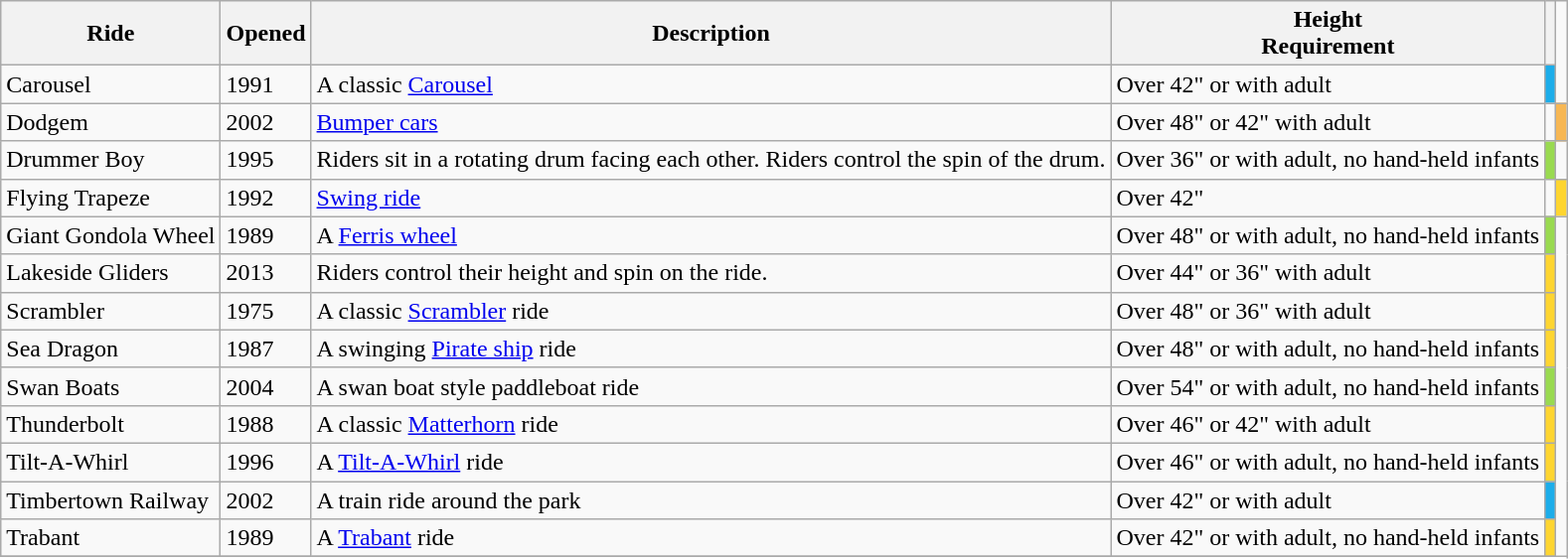<table class="sortable wikitable">
<tr>
<th>Ride</th>
<th>Opened</th>
<th>Description</th>
<th>Height<br>Requirement</th>
<th></th>
</tr>
<tr>
<td>Carousel</td>
<td>1991</td>
<td style="text-align:left">A classic <a href='#'>Carousel</a></td>
<td>Over 42" or with adult</td>
<td bgcolor="#1CADEA" align=center><strong></strong></td>
</tr>
<tr>
<td>Dodgem</td>
<td>2002</td>
<td><a href='#'>Bumper cars</a></td>
<td>Over 48" or 42" with adult</td>
<td></td>
<td bgcolor="#F7B754" align=center><strong></strong></td>
</tr>
<tr>
<td>Drummer Boy</td>
<td>1995</td>
<td style="text-align:left">Riders sit in a rotating drum facing each other. Riders control the spin of the drum.</td>
<td>Over 36" or with adult, no hand-held infants</td>
<td bgcolor="#99DA50" align=center><strong></strong></td>
</tr>
<tr>
<td>Flying Trapeze</td>
<td>1992</td>
<td><a href='#'>Swing ride</a></td>
<td>Over 42"</td>
<td></td>
<td bgcolor="#FED530" align=center><strong></strong></td>
</tr>
<tr>
<td>Giant Gondola Wheel</td>
<td>1989</td>
<td style="text-align:left">A <a href='#'>Ferris wheel</a></td>
<td>Over 48" or with adult, no hand-held infants</td>
<td bgcolor="#99DA50" align=center><strong></strong></td>
</tr>
<tr>
<td>Lakeside Gliders</td>
<td>2013</td>
<td style="text-align:left">Riders control their height and spin on the ride.</td>
<td>Over 44" or 36" with adult</td>
<td bgcolor="#FED530" align=center><strong></strong></td>
</tr>
<tr>
<td>Scrambler</td>
<td>1975</td>
<td style="text-align:left">A classic <a href='#'>Scrambler</a> ride</td>
<td>Over 48" or 36" with adult</td>
<td bgcolor="#FED530" align=center><strong></strong></td>
</tr>
<tr>
<td>Sea Dragon</td>
<td>1987</td>
<td style="text-align:left">A swinging <a href='#'>Pirate ship</a> ride</td>
<td>Over 48" or with adult, no hand-held infants</td>
<td bgcolor="#FED530" align=center><strong></strong></td>
</tr>
<tr>
<td>Swan Boats</td>
<td>2004</td>
<td style="text-align:left">A swan boat style paddleboat ride</td>
<td>Over 54" or with adult, no hand-held infants</td>
<td bgcolor="#99DA50" align=center><strong></strong></td>
</tr>
<tr>
<td>Thunderbolt</td>
<td>1988</td>
<td style="text-align:left">A classic <a href='#'>Matterhorn</a> ride</td>
<td>Over 46" or 42" with adult</td>
<td bgcolor="#FED530" align=center><strong></strong></td>
</tr>
<tr>
<td>Tilt-A-Whirl</td>
<td>1996</td>
<td style="text-align:left">A <a href='#'>Tilt-A-Whirl</a> ride</td>
<td>Over 46" or with adult, no hand-held infants</td>
<td bgcolor="#FED530" align=center><strong></strong></td>
</tr>
<tr>
<td>Timbertown Railway</td>
<td>2002</td>
<td style="text-align:left">A train ride around the park</td>
<td>Over 42" or with adult</td>
<td bgcolor="#1CADEA" align=center><strong></strong></td>
</tr>
<tr>
<td>Trabant</td>
<td>1989</td>
<td style="text-align:left">A <a href='#'>Trabant</a> ride</td>
<td>Over 42" or with adult, no hand-held infants</td>
<td bgcolor="#FED530" align=center><strong></strong></td>
</tr>
<tr>
</tr>
</table>
